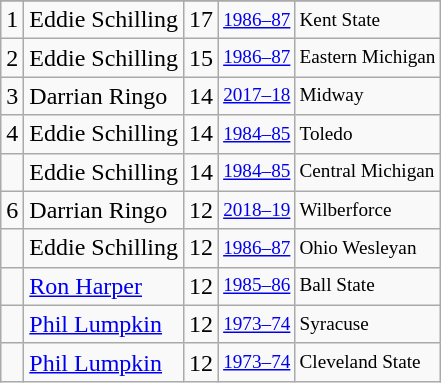<table class="wikitable">
<tr>
</tr>
<tr>
<td>1</td>
<td>Eddie Schilling</td>
<td>17</td>
<td style="font-size:80%;"><a href='#'>1986–87</a></td>
<td style="font-size:80%;">Kent State</td>
</tr>
<tr>
<td>2</td>
<td>Eddie Schilling</td>
<td>15</td>
<td style="font-size:80%;"><a href='#'>1986–87</a></td>
<td style="font-size:80%;">Eastern Michigan</td>
</tr>
<tr>
<td>3</td>
<td>Darrian Ringo</td>
<td>14</td>
<td style="font-size:80%;"><a href='#'>2017–18</a></td>
<td style="font-size:80%;">Midway</td>
</tr>
<tr>
<td>4</td>
<td>Eddie Schilling</td>
<td>14</td>
<td style="font-size:80%;"><a href='#'>1984–85</a></td>
<td style="font-size:80%;">Toledo</td>
</tr>
<tr>
<td></td>
<td>Eddie Schilling</td>
<td>14</td>
<td style="font-size:80%;"><a href='#'>1984–85</a></td>
<td style="font-size:80%;">Central Michigan</td>
</tr>
<tr>
<td>6</td>
<td>Darrian Ringo</td>
<td>12</td>
<td style="font-size:80%;"><a href='#'>2018–19</a></td>
<td style="font-size:80%;">Wilberforce</td>
</tr>
<tr>
<td></td>
<td>Eddie Schilling</td>
<td>12</td>
<td style="font-size:80%;"><a href='#'>1986–87</a></td>
<td style="font-size:80%;">Ohio Wesleyan</td>
</tr>
<tr>
<td></td>
<td><a href='#'>Ron Harper</a></td>
<td>12</td>
<td style="font-size:80%;"><a href='#'>1985–86</a></td>
<td style="font-size:80%;">Ball State</td>
</tr>
<tr>
<td></td>
<td><a href='#'>Phil Lumpkin</a></td>
<td>12</td>
<td style="font-size:80%;"><a href='#'>1973–74</a></td>
<td style="font-size:80%;">Syracuse</td>
</tr>
<tr>
<td></td>
<td><a href='#'>Phil Lumpkin</a></td>
<td>12</td>
<td style="font-size:80%;"><a href='#'>1973–74</a></td>
<td style="font-size:80%;">Cleveland State</td>
</tr>
</table>
